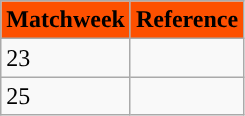<table class=wikitable>
<tr>
<th style="background:#FD5000; color:#000000;">Matchweek</th>
<th style="background:#FD5000; color:#000000;">Reference</th>
</tr>
<tr>
<td>23</td>
<td></td>
</tr>
<tr>
<td>25</td>
<td></td>
</tr>
</table>
